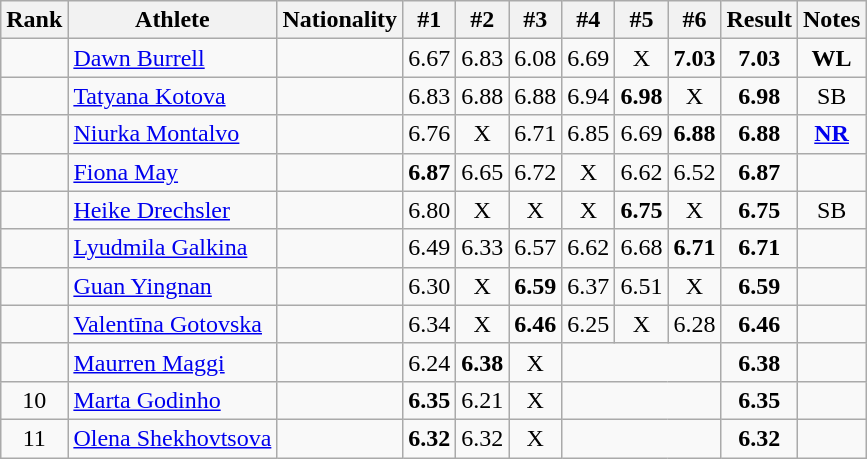<table class="wikitable sortable" style="text-align:center">
<tr>
<th>Rank</th>
<th>Athlete</th>
<th>Nationality</th>
<th>#1</th>
<th>#2</th>
<th>#3</th>
<th>#4</th>
<th>#5</th>
<th>#6</th>
<th>Result</th>
<th>Notes</th>
</tr>
<tr>
<td></td>
<td align=left><a href='#'>Dawn Burrell</a></td>
<td align=left></td>
<td>6.67</td>
<td>6.83</td>
<td>6.08</td>
<td>6.69</td>
<td>X</td>
<td><strong>7.03</strong></td>
<td><strong>7.03</strong></td>
<td><strong>WL</strong></td>
</tr>
<tr>
<td></td>
<td align=left><a href='#'>Tatyana Kotova</a></td>
<td align=left></td>
<td>6.83</td>
<td>6.88</td>
<td>6.88</td>
<td>6.94</td>
<td><strong>6.98</strong></td>
<td>X</td>
<td><strong>6.98</strong></td>
<td>SB</td>
</tr>
<tr>
<td></td>
<td align=left><a href='#'>Niurka Montalvo</a></td>
<td align=left></td>
<td>6.76</td>
<td>X</td>
<td>6.71</td>
<td>6.85</td>
<td>6.69</td>
<td><strong>6.88</strong></td>
<td><strong>6.88</strong></td>
<td><strong><a href='#'>NR</a></strong></td>
</tr>
<tr>
<td></td>
<td align=left><a href='#'>Fiona May</a></td>
<td align=left></td>
<td><strong>6.87</strong></td>
<td>6.65</td>
<td>6.72</td>
<td>X</td>
<td>6.62</td>
<td>6.52</td>
<td><strong>6.87</strong></td>
<td></td>
</tr>
<tr>
<td></td>
<td align=left><a href='#'>Heike Drechsler</a></td>
<td align=left></td>
<td>6.80</td>
<td>X</td>
<td>X</td>
<td>X</td>
<td><strong>6.75</strong></td>
<td>X</td>
<td><strong>6.75</strong></td>
<td>SB</td>
</tr>
<tr>
<td></td>
<td align=left><a href='#'>Lyudmila Galkina</a></td>
<td align=left></td>
<td>6.49</td>
<td>6.33</td>
<td>6.57</td>
<td>6.62</td>
<td>6.68</td>
<td><strong>6.71</strong></td>
<td><strong>6.71</strong></td>
<td></td>
</tr>
<tr>
<td></td>
<td align=left><a href='#'>Guan Yingnan</a></td>
<td align=left></td>
<td>6.30</td>
<td>X</td>
<td><strong>6.59</strong></td>
<td>6.37</td>
<td>6.51</td>
<td>X</td>
<td><strong>6.59</strong></td>
<td></td>
</tr>
<tr>
<td></td>
<td align=left><a href='#'>Valentīna Gotovska</a></td>
<td align=left></td>
<td>6.34</td>
<td>X</td>
<td><strong>6.46</strong></td>
<td>6.25</td>
<td>X</td>
<td>6.28</td>
<td><strong>6.46</strong></td>
<td></td>
</tr>
<tr>
<td></td>
<td align=left><a href='#'>Maurren Maggi</a></td>
<td align=left></td>
<td>6.24</td>
<td><strong>6.38</strong></td>
<td>X</td>
<td colspan=3></td>
<td><strong>6.38</strong></td>
<td></td>
</tr>
<tr>
<td>10</td>
<td align=left><a href='#'>Marta Godinho</a></td>
<td align=left></td>
<td><strong>6.35</strong></td>
<td>6.21</td>
<td>X</td>
<td colspan=3></td>
<td><strong>6.35</strong></td>
<td></td>
</tr>
<tr>
<td>11</td>
<td align=left><a href='#'>Olena Shekhovtsova</a></td>
<td align=left></td>
<td><strong>6.32</strong></td>
<td>6.32</td>
<td>X</td>
<td colspan=3></td>
<td><strong>6.32</strong></td>
<td></td>
</tr>
</table>
